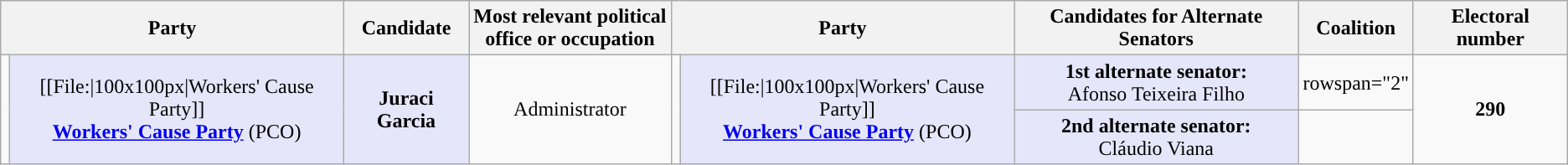<table class="wikitable" style="text-align:center">
<tr>
<th colspan="2">Party</th>
<th>Candidate</th>
<th style="max-width:10em">Most relevant political office or occupation</th>
<th colspan="2">Party</th>
<th>Candidates for Alternate Senators</th>
<th>Coalition</th>
<th>Electoral number</th>
</tr>
<tr>
<td rowspan="2" style="background:"></td>
<td rowspan="2" style="background:lavender;" max-width:150px>[[File:|100x100px|Workers' Cause Party]]<br><strong><a href='#'>Workers' Cause Party</a></strong> (PCO)</td>
<td rowspan="2" style="background:lavender;" max-width:150px><strong>Juraci Garcia</strong></td>
<td rowspan="2" style="max-width:10em">Administrator</td>
<td rowspan="2" style="background:"></td>
<td rowspan="2" style="background:lavender;" max-width:150px>[[File:|100x100px|Workers' Cause Party]]<br><strong><a href='#'>Workers' Cause Party</a></strong> (PCO)</td>
<td style="background:lavender;"><strong>1st alternate senator:</strong><br>Afonso Teixeira Filho</td>
<td>rowspan="2" </td>
<td rowspan="2"><strong>290</strong></td>
</tr>
<tr>
<td style="background:lavender;"><strong>2nd alternate senator:</strong><br>Cláudio Viana</td>
</tr>
</table>
